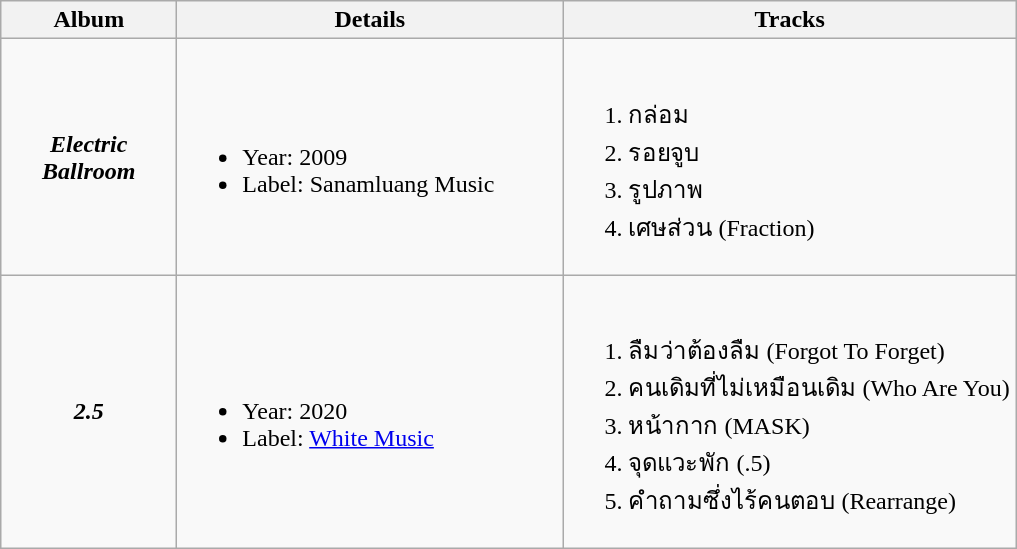<table class="wikitable">
<tr>
<th width="110px">Album</th>
<th width="250px">Details</th>
<th width="295px">Tracks</th>
</tr>
<tr>
<td align="center"><strong><em>Electric Ballroom</em></strong></td>
<td><br><ul><li>Year: 2009</li><li>Label: Sanamluang Music</li></ul></td>
<td><br><ol><li>กล่อม</li><li>รอยจูบ</li><li>รูปภาพ</li><li>เศษส่วน (Fraction)</li></ol></td>
</tr>
<tr>
<td align="center"><strong><em>2.5</em></strong></td>
<td><br><ul><li>Year: 2020</li><li>Label: <a href='#'>White Music</a></li></ul></td>
<td><br><ol><li>ลืมว่าต้องลืม (Forgot To Forget)</li><li>คนเดิมที่ไม่เหมือนเดิม (Who Are You)</li><li>หน้ากาก (MASK)</li><li>จุดแวะพัก (.5)</li><li>คำถามซึ่งไร้คนตอบ (Rearrange)</li></ol></td>
</tr>
</table>
